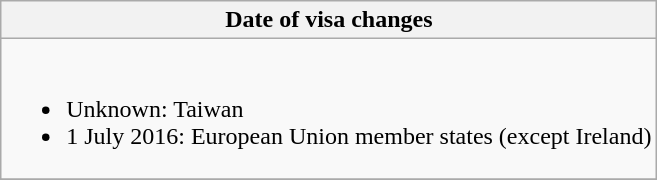<table class="wikitable collapsible collapsed">
<tr>
<th style="width:100%;";">Date of visa changes</th>
</tr>
<tr>
<td><br><ul><li>Unknown: Taiwan</li><li>1 July 2016: European Union member states (except Ireland)</li></ul></td>
</tr>
<tr>
</tr>
</table>
